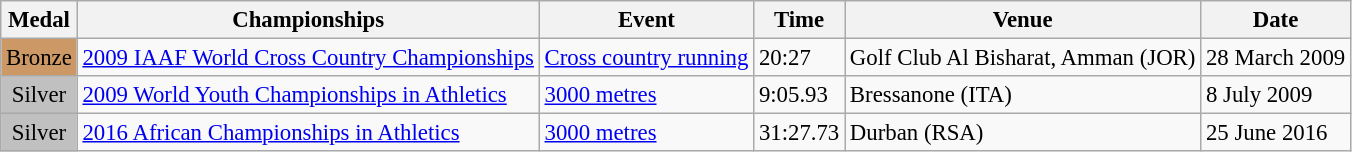<table class="wikitable" style="font-size:95%;">
<tr>
<th>Medal</th>
<th>Championships</th>
<th>Event</th>
<th>Time</th>
<th>Venue</th>
<th>Date</th>
</tr>
<tr>
<td align=center bgcolor=cc9966>Bronze</td>
<td><a href='#'>2009 IAAF World Cross Country Championships</a></td>
<td><a href='#'>Cross country running</a></td>
<td>20:27</td>
<td>Golf Club Al Bisharat, Amman (JOR)</td>
<td>28 March 2009</td>
</tr>
<tr>
<td align=center bgcolor=silver>Silver</td>
<td><a href='#'>2009 World Youth Championships in Athletics</a></td>
<td><a href='#'>3000 metres</a></td>
<td>9:05.93</td>
<td>Bressanone (ITA)</td>
<td>8 July 2009</td>
</tr>
<tr>
<td align=center bgcolor=silver>Silver</td>
<td><a href='#'>2016 African Championships in Athletics</a></td>
<td><a href='#'>3000 metres</a></td>
<td>31:27.73</td>
<td>Durban (RSA)</td>
<td>25 June 2016</td>
</tr>
</table>
